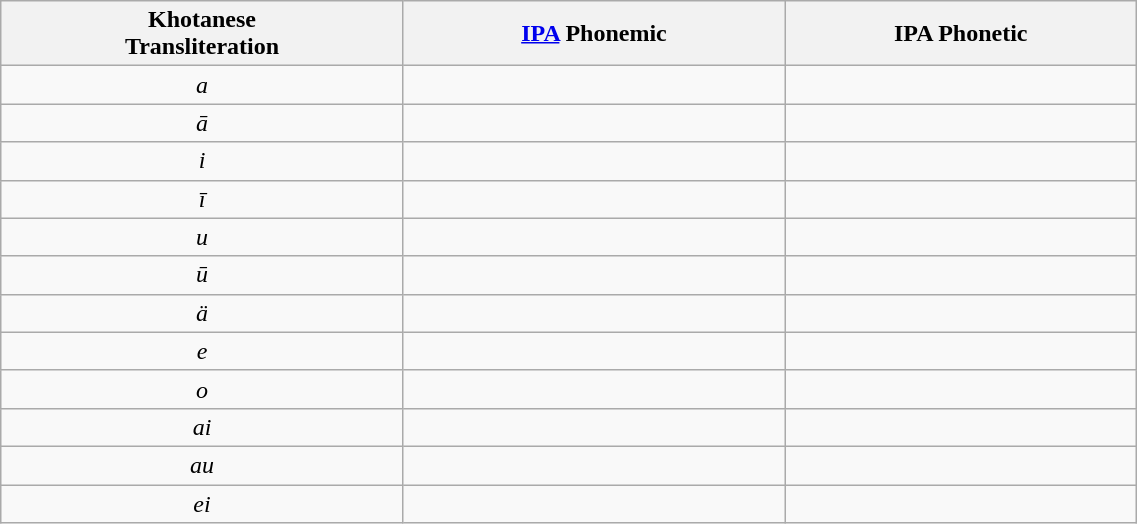<table class="wikitable" style="text-align:center; width:60%">
<tr>
<th>Khotanese <br>Transliteration</th>
<th><a href='#'>IPA</a> Phonemic</th>
<th>IPA Phonetic</th>
</tr>
<tr>
<td><em>a</em></td>
<td></td>
<td></td>
</tr>
<tr>
<td><em>ā</em></td>
<td></td>
<td></td>
</tr>
<tr>
<td><em>i</em></td>
<td></td>
<td></td>
</tr>
<tr>
<td><em>ī</em></td>
<td></td>
<td></td>
</tr>
<tr>
<td><em>u</em></td>
<td></td>
<td></td>
</tr>
<tr>
<td><em>ū</em></td>
<td></td>
<td></td>
</tr>
<tr>
<td><em>ä</em></td>
<td></td>
<td></td>
</tr>
<tr>
<td><em>e</em></td>
<td></td>
<td></td>
</tr>
<tr>
<td><em>o</em></td>
<td></td>
<td></td>
</tr>
<tr>
<td><em>ai</em></td>
<td></td>
<td></td>
</tr>
<tr>
<td><em>au</em></td>
<td></td>
<td></td>
</tr>
<tr>
<td><em>ei</em></td>
<td></td>
<td></td>
</tr>
</table>
